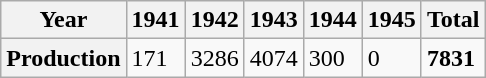<table class="wikitable">
<tr>
<th>Year</th>
<th>1941</th>
<th>1942</th>
<th>1943</th>
<th>1944</th>
<th>1945</th>
<th>Total</th>
</tr>
<tr>
<th>Production</th>
<td>171</td>
<td>3286</td>
<td>4074</td>
<td>300</td>
<td>0</td>
<td><strong>7831</strong></td>
</tr>
</table>
